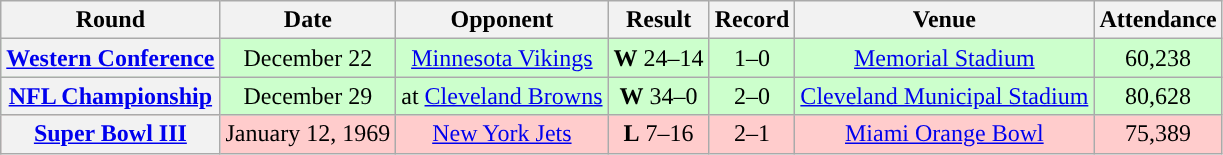<table class="wikitable" style="text-align:center">
<tr>
<th>Round</th>
<th>Date</th>
<th>Opponent</th>
<th>Result</th>
<th>Record</th>
<th>Venue</th>
<th>Attendance</th>
</tr>
<tr style="background:#cfc">
<th><a href='#'>Western Conference</a></th>
<td>December 22</td>
<td><a href='#'>Minnesota Vikings</a></td>
<td><strong>W</strong> 24–14</td>
<td>1–0</td>
<td><a href='#'>Memorial Stadium</a></td>
<td>60,238</td>
</tr>
<tr style="background:#cfc">
<th><a href='#'>NFL Championship</a></th>
<td>December 29</td>
<td>at <a href='#'>Cleveland Browns</a></td>
<td><strong>W</strong> 34–0</td>
<td>2–0</td>
<td><a href='#'>Cleveland Municipal Stadium</a></td>
<td>80,628</td>
</tr>
<tr style="background:#fcc">
<th><a href='#'>Super Bowl III</a></th>
<td>January 12, 1969</td>
<td><a href='#'>New York Jets</a></td>
<td><strong>L</strong> 7–16</td>
<td>2–1</td>
<td><a href='#'>Miami Orange Bowl</a></td>
<td>75,389</td>
</tr>
</table>
